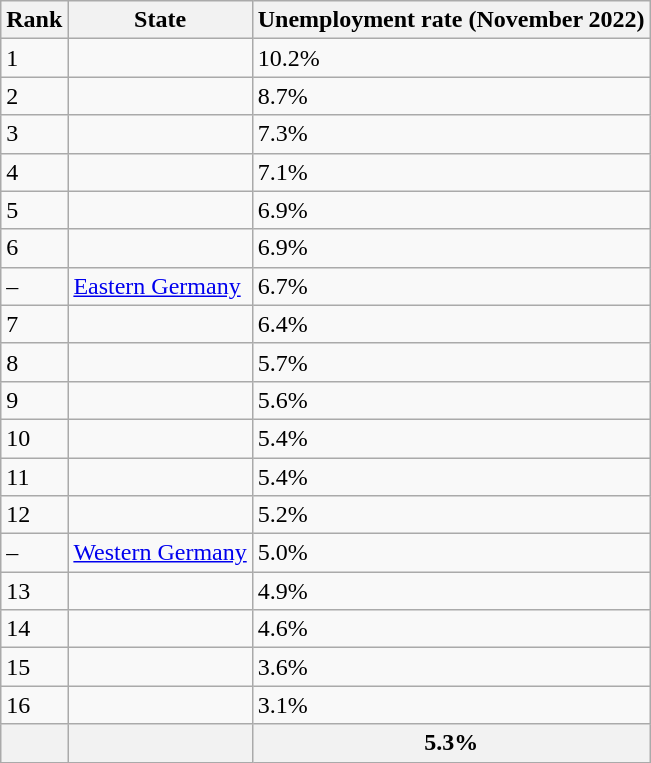<table class="wikitable sortable">
<tr>
<th>Rank</th>
<th>State</th>
<th>Unemployment rate (November 2022)</th>
</tr>
<tr>
<td>1</td>
<td></td>
<td>10.2%</td>
</tr>
<tr>
<td>2</td>
<td></td>
<td>8.7%</td>
</tr>
<tr>
<td>3</td>
<td></td>
<td>7.3%</td>
</tr>
<tr>
<td>4</td>
<td></td>
<td>7.1%</td>
</tr>
<tr>
<td>5</td>
<td></td>
<td>6.9%</td>
</tr>
<tr>
<td>6</td>
<td></td>
<td>6.9%</td>
</tr>
<tr>
<td>–</td>
<td><a href='#'>Eastern Germany</a></td>
<td>6.7%</td>
</tr>
<tr>
<td>7</td>
<td></td>
<td>6.4%</td>
</tr>
<tr>
<td>8</td>
<td></td>
<td>5.7%</td>
</tr>
<tr>
<td>9</td>
<td></td>
<td>5.6%</td>
</tr>
<tr>
<td>10</td>
<td></td>
<td>5.4%</td>
</tr>
<tr>
<td>11</td>
<td></td>
<td>5.4%</td>
</tr>
<tr>
<td>12</td>
<td></td>
<td>5.2%</td>
</tr>
<tr>
<td>–</td>
<td><a href='#'>Western Germany</a></td>
<td>5.0%</td>
</tr>
<tr>
<td>13</td>
<td></td>
<td>4.9%</td>
</tr>
<tr>
<td>14</td>
<td></td>
<td>4.6%</td>
</tr>
<tr>
<td>15</td>
<td></td>
<td>3.6%</td>
</tr>
<tr>
<td>16</td>
<td></td>
<td>3.1%</td>
</tr>
<tr>
<th></th>
<th></th>
<th>5.3%</th>
</tr>
</table>
